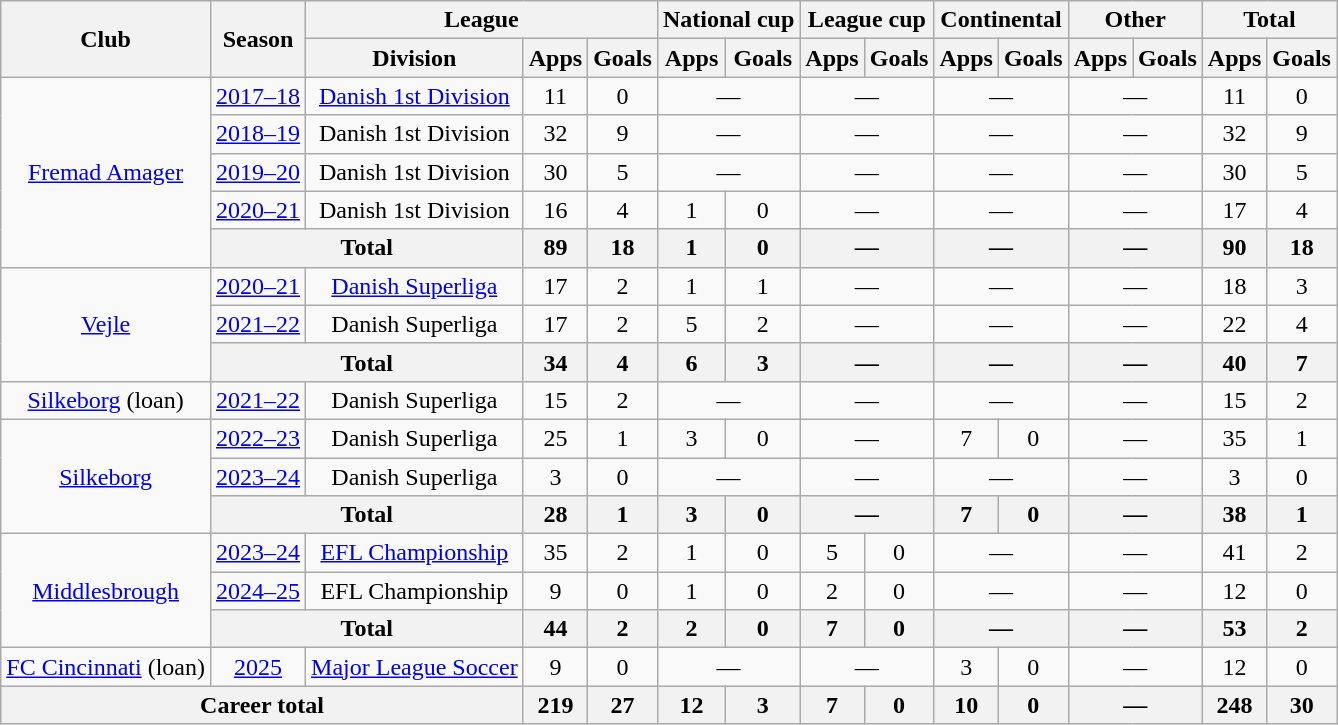<table class="wikitable" style="text-align:center">
<tr>
<th rowspan="2">Club</th>
<th rowspan="2">Season</th>
<th colspan="3">League</th>
<th colspan="2">National cup</th>
<th colspan="2">League cup</th>
<th colspan="2">Continental</th>
<th colspan="2">Other</th>
<th colspan="2">Total</th>
</tr>
<tr>
<th>Division</th>
<th>Apps</th>
<th>Goals</th>
<th>Apps</th>
<th>Goals</th>
<th>Apps</th>
<th>Goals</th>
<th>Apps</th>
<th>Goals</th>
<th>Apps</th>
<th>Goals</th>
<th>Apps</th>
<th>Goals</th>
</tr>
<tr>
<td rowspan="5"><a href='#'>Fremad Amager</a></td>
<td><a href='#'>2017–18</a></td>
<td><a href='#'>Danish 1st Division</a></td>
<td>11</td>
<td>0</td>
<td colspan="2">—</td>
<td colspan="2">—</td>
<td colspan="2">—</td>
<td colspan="2">—</td>
<td>11</td>
<td>0</td>
</tr>
<tr>
<td><a href='#'>2018–19</a></td>
<td>Danish 1st Division</td>
<td>32</td>
<td>9</td>
<td colspan="2">—</td>
<td colspan="2">—</td>
<td colspan="2">—</td>
<td colspan="2">—</td>
<td>32</td>
<td>9</td>
</tr>
<tr>
<td><a href='#'>2019–20</a></td>
<td>Danish 1st Division</td>
<td>30</td>
<td>5</td>
<td colspan="2">—</td>
<td colspan="2">—</td>
<td colspan="2">—</td>
<td colspan="2">—</td>
<td>30</td>
<td>5</td>
</tr>
<tr>
<td><a href='#'>2020–21</a></td>
<td>Danish 1st Division</td>
<td>16</td>
<td>4</td>
<td>1</td>
<td>0</td>
<td colspan="2">—</td>
<td colspan="2">—</td>
<td colspan="2">—</td>
<td>17</td>
<td>4</td>
</tr>
<tr>
<th colspan="2">Total</th>
<th>89</th>
<th>18</th>
<th>1</th>
<th>0</th>
<th colspan="2">—</th>
<th colspan="2">—</th>
<th colspan="2">—</th>
<th>90</th>
<th>18</th>
</tr>
<tr>
<td rowspan="3"><a href='#'>Vejle</a></td>
<td><a href='#'>2020–21</a></td>
<td><a href='#'>Danish Superliga</a></td>
<td>17</td>
<td>2</td>
<td>1</td>
<td>1</td>
<td colspan="2">—</td>
<td colspan="2">—</td>
<td colspan="2">—</td>
<td>18</td>
<td>3</td>
</tr>
<tr>
<td><a href='#'>2021–22</a></td>
<td>Danish Superliga</td>
<td>17</td>
<td>2</td>
<td>5</td>
<td>2</td>
<td colspan="2">—</td>
<td colspan="2">—</td>
<td colspan="2">—</td>
<td>22</td>
<td>4</td>
</tr>
<tr>
<th colspan="2">Total</th>
<th>34</th>
<th>4</th>
<th>6</th>
<th>3</th>
<th colspan="2">—</th>
<th colspan="2">—</th>
<th colspan="2">—</th>
<th>40</th>
<th>7</th>
</tr>
<tr>
<td><a href='#'>Silkeborg</a> (loan)</td>
<td><a href='#'>2021–22</a></td>
<td>Danish Superliga</td>
<td>15</td>
<td>2</td>
<td colspan="2">—</td>
<td colspan="2">—</td>
<td colspan="2">—</td>
<td colspan="2">—</td>
<td>15</td>
<td>2</td>
</tr>
<tr>
<td rowspan="3"><a href='#'>Silkeborg</a></td>
<td><a href='#'>2022–23</a></td>
<td>Danish Superliga</td>
<td>25</td>
<td>1</td>
<td>3</td>
<td>0</td>
<td colspan="2">—</td>
<td>7</td>
<td>0</td>
<td colspan="2">—</td>
<td>35</td>
<td>1</td>
</tr>
<tr>
<td><a href='#'>2023–24</a></td>
<td>Danish Superliga</td>
<td>3</td>
<td>0</td>
<td colspan="2">—</td>
<td colspan="2">—</td>
<td colspan="2">—</td>
<td colspan="2">—</td>
<td>3</td>
<td>0</td>
</tr>
<tr>
<th colspan="2">Total</th>
<th>28</th>
<th>1</th>
<th>3</th>
<th>0</th>
<th colspan="2">—</th>
<th>7</th>
<th>0</th>
<th colspan="2">—</th>
<th>38</th>
<th>1</th>
</tr>
<tr>
<td rowspan="3"><a href='#'>Middlesbrough</a></td>
<td><a href='#'>2023–24</a></td>
<td><a href='#'>EFL Championship</a></td>
<td>35</td>
<td>2</td>
<td>1</td>
<td>0</td>
<td>5</td>
<td>0</td>
<td colspan="2">—</td>
<td colspan="2">—</td>
<td>41</td>
<td>2</td>
</tr>
<tr>
<td><a href='#'>2024–25</a></td>
<td>EFL Championship</td>
<td>9</td>
<td>0</td>
<td>1</td>
<td>0</td>
<td>2</td>
<td>0</td>
<td colspan="2">—</td>
<td colspan="2">—</td>
<td>12</td>
<td>0</td>
</tr>
<tr>
<th colspan="2">Total</th>
<th>44</th>
<th>2</th>
<th>2</th>
<th>0</th>
<th>7</th>
<th>0</th>
<th colspan="2">—</th>
<th colspan="2">—</th>
<th>53</th>
<th>2</th>
</tr>
<tr>
<td><a href='#'>FC Cincinnati</a> (loan)</td>
<td><a href='#'>2025</a></td>
<td><a href='#'>Major League Soccer</a></td>
<td>9</td>
<td>0</td>
<td colspan="2">—</td>
<td colspan="2">—</td>
<td>3</td>
<td>0</td>
<td colspan="2">—</td>
<td>12</td>
<td>0</td>
</tr>
<tr>
<th colspan="3">Career total</th>
<th>219</th>
<th>27</th>
<th>12</th>
<th>3</th>
<th>7</th>
<th>0</th>
<th>10</th>
<th>0</th>
<th colspan="2">—</th>
<th>248</th>
<th>30</th>
</tr>
</table>
